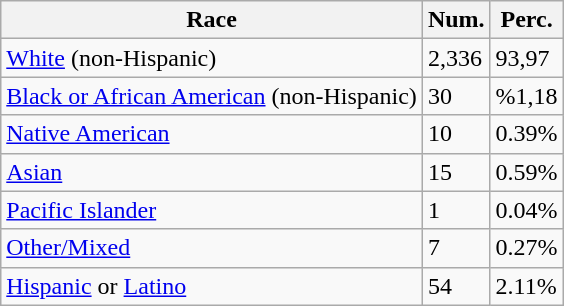<table class="wikitable">
<tr>
<th>Race</th>
<th>Num.</th>
<th>Perc.</th>
</tr>
<tr>
<td><a href='#'>White</a> (non-Hispanic)</td>
<td>2,336</td>
<td>93,97</td>
</tr>
<tr>
<td><a href='#'>Black or African American</a> (non-Hispanic)</td>
<td>30</td>
<td>%1,18</td>
</tr>
<tr>
<td><a href='#'>Native American</a></td>
<td>10</td>
<td>0.39%</td>
</tr>
<tr>
<td><a href='#'>Asian</a></td>
<td>15</td>
<td>0.59%</td>
</tr>
<tr>
<td><a href='#'>Pacific Islander</a></td>
<td>1</td>
<td>0.04%</td>
</tr>
<tr>
<td><a href='#'>Other/Mixed</a></td>
<td>7</td>
<td>0.27%</td>
</tr>
<tr>
<td><a href='#'>Hispanic</a> or <a href='#'>Latino</a></td>
<td>54</td>
<td>2.11%</td>
</tr>
</table>
